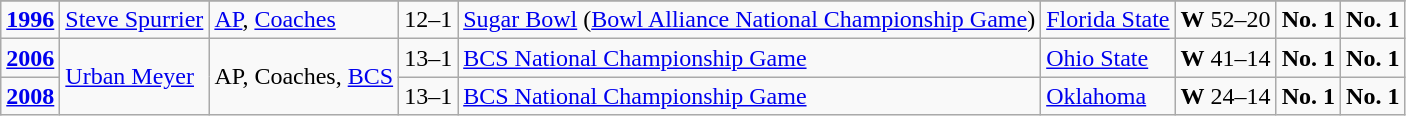<table class="wikitable">
<tr>
</tr>
<tr>
<td><strong><a href='#'>1996</a></strong></td>
<td><a href='#'>Steve Spurrier</a></td>
<td><a href='#'>AP</a>, <a href='#'>Coaches</a></td>
<td>12–1</td>
<td><a href='#'>Sugar Bowl</a> (<a href='#'>Bowl Alliance National Championship Game</a>)</td>
<td style="white-space: nowrap;"><a href='#'>Florida State</a></td>
<td style="white-space: nowrap;"><strong>W</strong> 52–20</td>
<td><strong>No. 1</strong></td>
<td><strong>No. 1</strong></td>
</tr>
<tr>
<td><strong><a href='#'>2006</a></strong></td>
<td rowspan="2"><a href='#'>Urban Meyer</a></td>
<td rowspan="2">AP, Coaches, <a href='#'>BCS</a></td>
<td>13–1</td>
<td><a href='#'>BCS National Championship Game</a></td>
<td><a href='#'>Ohio State</a></td>
<td><strong>W</strong> 41–14</td>
<td><strong>No. 1</strong></td>
<td><strong>No. 1</strong></td>
</tr>
<tr>
<td><strong><a href='#'>2008</a></strong></td>
<td>13–1</td>
<td><a href='#'>BCS National Championship Game</a></td>
<td><a href='#'>Oklahoma</a></td>
<td><strong>W</strong> 24–14</td>
<td><strong>No. 1</strong></td>
<td><strong>No. 1</strong></td>
</tr>
</table>
